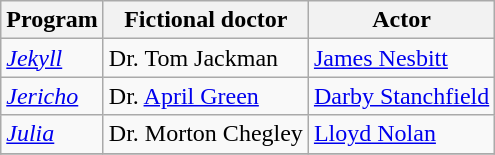<table class="wikitable">
<tr>
<th>Program</th>
<th>Fictional doctor</th>
<th>Actor</th>
</tr>
<tr>
<td><em><a href='#'>Jekyll</a></em></td>
<td>Dr. Tom Jackman</td>
<td><a href='#'>James Nesbitt</a></td>
</tr>
<tr>
<td><em><a href='#'>Jericho</a></em></td>
<td>Dr. <a href='#'>April Green</a></td>
<td><a href='#'>Darby Stanchfield</a></td>
</tr>
<tr>
<td><em><a href='#'>Julia</a></em></td>
<td>Dr. Morton Chegley</td>
<td><a href='#'>Lloyd Nolan</a></td>
</tr>
<tr>
</tr>
</table>
